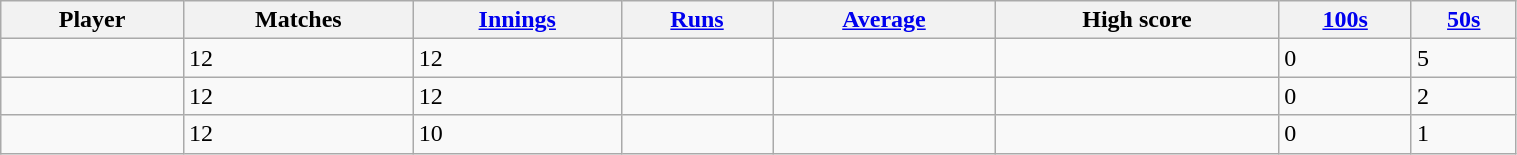<table class="wikitable sortable" style="width:80%;">
<tr>
<th>Player</th>
<th>Matches</th>
<th><a href='#'>Innings</a></th>
<th><a href='#'>Runs</a></th>
<th><a href='#'>Average</a></th>
<th>High score</th>
<th><a href='#'>100s</a></th>
<th><a href='#'>50s</a></th>
</tr>
<tr>
<td></td>
<td>12</td>
<td>12</td>
<td></td>
<td></td>
<td></td>
<td>0</td>
<td>5</td>
</tr>
<tr>
<td></td>
<td>12</td>
<td>12</td>
<td></td>
<td></td>
<td></td>
<td>0</td>
<td>2</td>
</tr>
<tr>
<td></td>
<td>12</td>
<td>10</td>
<td></td>
<td></td>
<td></td>
<td>0</td>
<td>1</td>
</tr>
</table>
